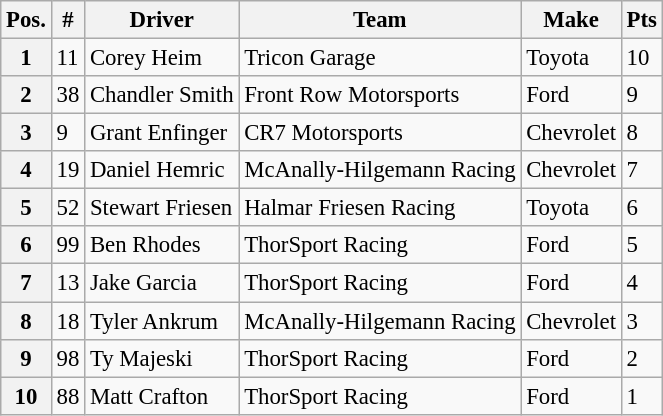<table class="wikitable" style="font-size:95%">
<tr>
<th>Pos.</th>
<th>#</th>
<th>Driver</th>
<th>Team</th>
<th>Make</th>
<th>Pts</th>
</tr>
<tr>
<th>1</th>
<td>11</td>
<td>Corey Heim</td>
<td>Tricon Garage</td>
<td>Toyota</td>
<td>10</td>
</tr>
<tr>
<th>2</th>
<td>38</td>
<td>Chandler Smith</td>
<td>Front Row Motorsports</td>
<td>Ford</td>
<td>9</td>
</tr>
<tr>
<th>3</th>
<td>9</td>
<td>Grant Enfinger</td>
<td>CR7 Motorsports</td>
<td>Chevrolet</td>
<td>8</td>
</tr>
<tr>
<th>4</th>
<td>19</td>
<td>Daniel Hemric</td>
<td>McAnally-Hilgemann Racing</td>
<td>Chevrolet</td>
<td>7</td>
</tr>
<tr>
<th>5</th>
<td>52</td>
<td>Stewart Friesen</td>
<td>Halmar Friesen Racing</td>
<td>Toyota</td>
<td>6</td>
</tr>
<tr>
<th>6</th>
<td>99</td>
<td>Ben Rhodes</td>
<td>ThorSport Racing</td>
<td>Ford</td>
<td>5</td>
</tr>
<tr>
<th>7</th>
<td>13</td>
<td>Jake Garcia</td>
<td>ThorSport Racing</td>
<td>Ford</td>
<td>4</td>
</tr>
<tr>
<th>8</th>
<td>18</td>
<td>Tyler Ankrum</td>
<td>McAnally-Hilgemann Racing</td>
<td>Chevrolet</td>
<td>3</td>
</tr>
<tr>
<th>9</th>
<td>98</td>
<td>Ty Majeski</td>
<td>ThorSport Racing</td>
<td>Ford</td>
<td>2</td>
</tr>
<tr>
<th>10</th>
<td>88</td>
<td>Matt Crafton</td>
<td>ThorSport Racing</td>
<td>Ford</td>
<td>1</td>
</tr>
</table>
